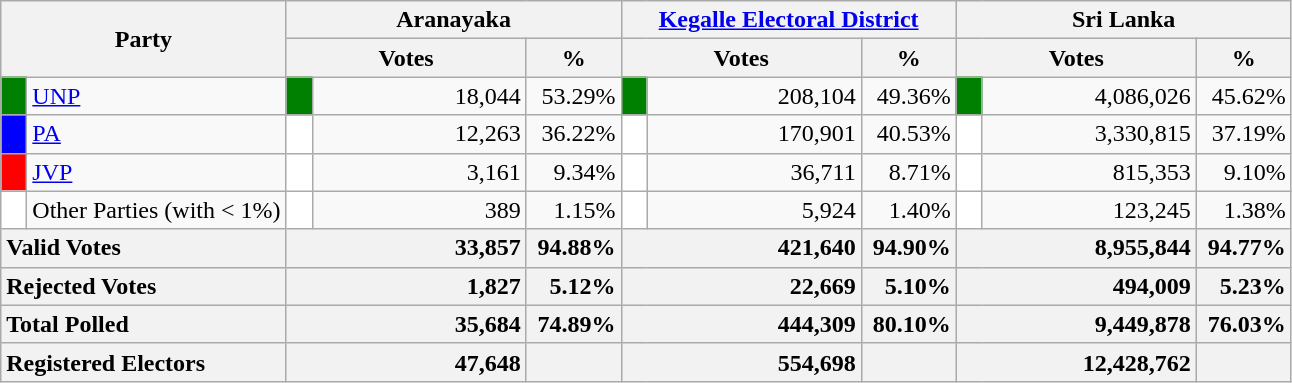<table class="wikitable">
<tr>
<th colspan="2" width="144px"rowspan="2">Party</th>
<th colspan="3" width="216px">Aranayaka</th>
<th colspan="3" width="216px"><a href='#'>Kegalle Electoral District</a></th>
<th colspan="3" width="216px">Sri Lanka</th>
</tr>
<tr>
<th colspan="2" width="144px">Votes</th>
<th>%</th>
<th colspan="2" width="144px">Votes</th>
<th>%</th>
<th colspan="2" width="144px">Votes</th>
<th>%</th>
</tr>
<tr>
<td style="background-color:green;" width="10px"></td>
<td style="text-align:left;"><a href='#'>UNP</a></td>
<td style="background-color:green;" width="10px"></td>
<td style="text-align:right;">18,044</td>
<td style="text-align:right;">53.29%</td>
<td style="background-color:green;" width="10px"></td>
<td style="text-align:right;">208,104</td>
<td style="text-align:right;">49.36%</td>
<td style="background-color:green;" width="10px"></td>
<td style="text-align:right;">4,086,026</td>
<td style="text-align:right;">45.62%</td>
</tr>
<tr>
<td style="background-color:blue;" width="10px"></td>
<td style="text-align:left;"><a href='#'>PA</a></td>
<td style="background-color:white;" width="10px"></td>
<td style="text-align:right;">12,263</td>
<td style="text-align:right;">36.22%</td>
<td style="background-color:white;" width="10px"></td>
<td style="text-align:right;">170,901</td>
<td style="text-align:right;">40.53%</td>
<td style="background-color:white;" width="10px"></td>
<td style="text-align:right;">3,330,815</td>
<td style="text-align:right;">37.19%</td>
</tr>
<tr>
<td style="background-color:red;" width="10px"></td>
<td style="text-align:left;"><a href='#'>JVP</a></td>
<td style="background-color:white;" width="10px"></td>
<td style="text-align:right;">3,161</td>
<td style="text-align:right;">9.34%</td>
<td style="background-color:white;" width="10px"></td>
<td style="text-align:right;">36,711</td>
<td style="text-align:right;">8.71%</td>
<td style="background-color:white;" width="10px"></td>
<td style="text-align:right;">815,353</td>
<td style="text-align:right;">9.10%</td>
</tr>
<tr>
<td style="background-color:white;" width="10px"></td>
<td style="text-align:left;">Other Parties (with < 1%)</td>
<td style="background-color:white;" width="10px"></td>
<td style="text-align:right;">389</td>
<td style="text-align:right;">1.15%</td>
<td style="background-color:white;" width="10px"></td>
<td style="text-align:right;">5,924</td>
<td style="text-align:right;">1.40%</td>
<td style="background-color:white;" width="10px"></td>
<td style="text-align:right;">123,245</td>
<td style="text-align:right;">1.38%</td>
</tr>
<tr>
<th colspan="2" width="144px"style="text-align:left;">Valid Votes</th>
<th style="text-align:right;"colspan="2" width="144px">33,857</th>
<th style="text-align:right;">94.88%</th>
<th style="text-align:right;"colspan="2" width="144px">421,640</th>
<th style="text-align:right;">94.90%</th>
<th style="text-align:right;"colspan="2" width="144px">8,955,844</th>
<th style="text-align:right;">94.77%</th>
</tr>
<tr>
<th colspan="2" width="144px"style="text-align:left;">Rejected Votes</th>
<th style="text-align:right;"colspan="2" width="144px">1,827</th>
<th style="text-align:right;">5.12%</th>
<th style="text-align:right;"colspan="2" width="144px">22,669</th>
<th style="text-align:right;">5.10%</th>
<th style="text-align:right;"colspan="2" width="144px">494,009</th>
<th style="text-align:right;">5.23%</th>
</tr>
<tr>
<th colspan="2" width="144px"style="text-align:left;">Total Polled</th>
<th style="text-align:right;"colspan="2" width="144px">35,684</th>
<th style="text-align:right;">74.89%</th>
<th style="text-align:right;"colspan="2" width="144px">444,309</th>
<th style="text-align:right;">80.10%</th>
<th style="text-align:right;"colspan="2" width="144px">9,449,878</th>
<th style="text-align:right;">76.03%</th>
</tr>
<tr>
<th colspan="2" width="144px"style="text-align:left;">Registered Electors</th>
<th style="text-align:right;"colspan="2" width="144px">47,648</th>
<th></th>
<th style="text-align:right;"colspan="2" width="144px">554,698</th>
<th></th>
<th style="text-align:right;"colspan="2" width="144px">12,428,762</th>
<th></th>
</tr>
</table>
